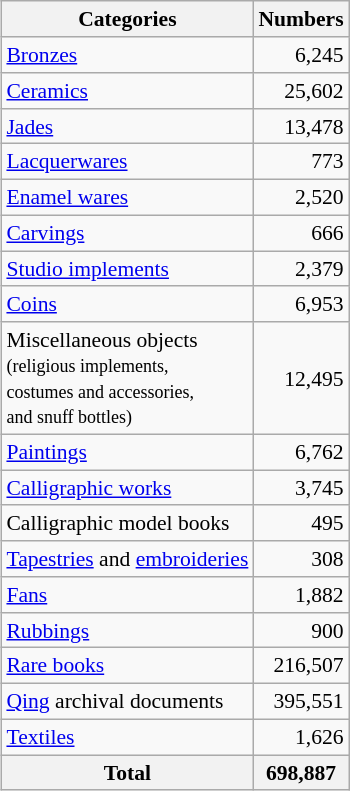<table class="wikitable sortable" style="float: right; margin-left: 1em; font-size: 90%;">
<tr>
<th>Categories</th>
<th>Numbers</th>
</tr>
<tr>
<td><a href='#'>Bronzes</a></td>
<td align="right">6,245</td>
</tr>
<tr>
<td><a href='#'>Ceramics</a></td>
<td align="right">25,602</td>
</tr>
<tr>
<td><a href='#'>Jades</a></td>
<td align="right">13,478</td>
</tr>
<tr>
<td><a href='#'>Lacquerwares</a></td>
<td align="right">773</td>
</tr>
<tr>
<td><a href='#'>Enamel wares</a></td>
<td align="right">2,520</td>
</tr>
<tr>
<td><a href='#'>Carvings</a></td>
<td align="right">666</td>
</tr>
<tr>
<td><a href='#'>Studio implements</a></td>
<td align="right">2,379</td>
</tr>
<tr>
<td><a href='#'>Coins</a></td>
<td align="right">6,953</td>
</tr>
<tr>
<td>Miscellaneous objects<br><small> (religious implements, <br>costumes and accessories, <br>and snuff bottles)</small></td>
<td align="right">12,495</td>
</tr>
<tr>
<td><a href='#'>Paintings</a></td>
<td align="right">6,762</td>
</tr>
<tr>
<td><a href='#'>Calligraphic works</a></td>
<td align="right">3,745</td>
</tr>
<tr>
<td>Calligraphic model books</td>
<td align="right">495</td>
</tr>
<tr>
<td><a href='#'>Tapestries</a> and <a href='#'>embroideries</a></td>
<td align="right">308</td>
</tr>
<tr>
<td><a href='#'>Fans</a></td>
<td align="right">1,882</td>
</tr>
<tr>
<td><a href='#'>Rubbings</a></td>
<td align="right">900</td>
</tr>
<tr>
<td><a href='#'>Rare books</a></td>
<td align="right">216,507</td>
</tr>
<tr>
<td><a href='#'>Qing</a> archival documents</td>
<td align="right">395,551</td>
</tr>
<tr>
<td><a href='#'>Textiles</a></td>
<td align="right">1,626</td>
</tr>
<tr class="sortbottom">
<th>Total</th>
<th align="right">698,887</th>
</tr>
</table>
